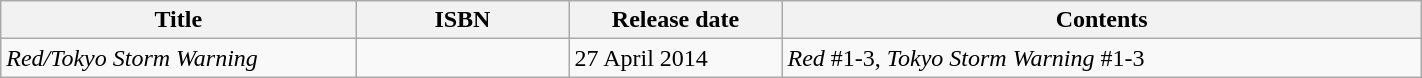<table class="wikitable" width="75%">
<tr>
<th width=25%>Title</th>
<th width=15%>ISBN</th>
<th width=15%>Release date</th>
<th width=45%>Contents</th>
</tr>
<tr>
<td><em>Red/Tokyo Storm Warning</em></td>
<td></td>
<td>27 April 2014</td>
<td><em>Red</em> #1-3, <em>Tokyo Storm Warning</em> #1-3</td>
</tr>
</table>
